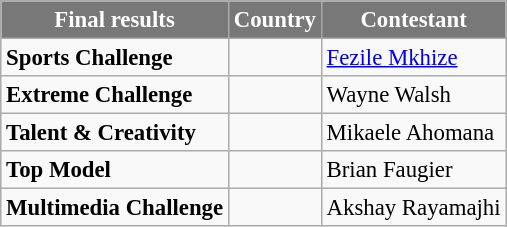<table class="wikitable sortable" style="font-size: 95%;">
<tr>
<th style="background-color:#787878;color:#FFFFFF;">Final results</th>
<th style="background-color:#787878;color:#FFFFFF;">Country</th>
<th style="background-color:#787878;color:#FFFFFF;">Contestant</th>
</tr>
<tr>
<td><strong>Sports Challenge</strong></td>
<td><strong></strong></td>
<td><a href='#'>Fezile Mkhize</a></td>
</tr>
<tr>
<td><strong>Extreme Challenge</strong></td>
<td><strong></strong></td>
<td>Wayne Walsh</td>
</tr>
<tr>
<td><strong>Talent & Creativity</strong></td>
<td><strong></strong></td>
<td>Mikaele Ahomana</td>
</tr>
<tr>
<td><strong>Top Model</strong></td>
<td><strong></strong></td>
<td>Brian Faugier</td>
</tr>
<tr>
<td><strong>Multimedia Challenge</strong></td>
<td><strong></strong></td>
<td>Akshay Rayamajhi</td>
</tr>
</table>
